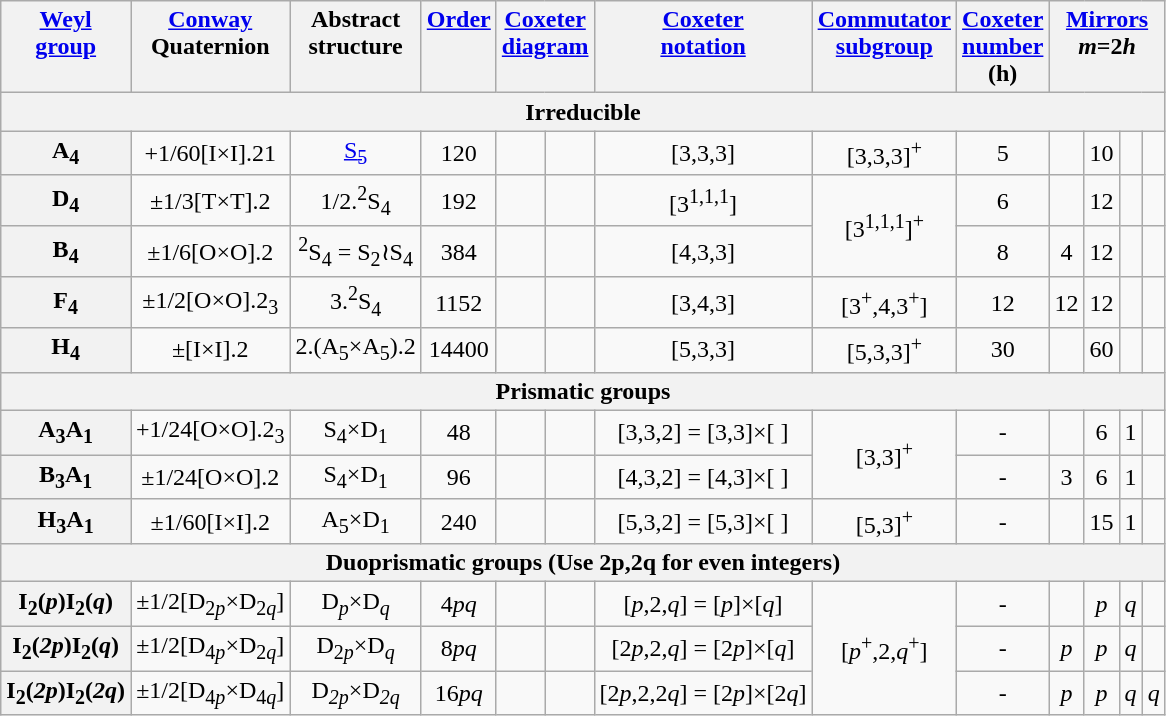<table class=wikitable>
<tr valign=top>
<th><a href='#'>Weyl<br>group</a></th>
<th><a href='#'>Conway</a><br>Quaternion</th>
<th>Abstract<br>structure</th>
<th><a href='#'>Order</a></th>
<th colspan=2><a href='#'>Coxeter<br>diagram</a></th>
<th><a href='#'>Coxeter<br>notation</a></th>
<th><a href='#'>Commutator<br>subgroup</a></th>
<th><a href='#'>Coxeter<br>number</a><br>(h)</th>
<th colspan=4><a href='#'>Mirrors</a><br><em>m</em>=2<em>h</em></th>
</tr>
<tr>
<th colspan=13>Irreducible</th>
</tr>
<tr align=center>
<th>A<sub>4</sub></th>
<td>+1/60[I×I].21</td>
<td><a href='#'>S<sub>5</sub></a></td>
<td>120</td>
<td></td>
<td></td>
<td>[3,3,3]</td>
<td>[3,3,3]<sup>+</sup></td>
<td>5</td>
<td></td>
<td>10</td>
<td></td>
<td></td>
</tr>
<tr align=center>
<th>D<sub>4</sub></th>
<td>±1/3[T×T].2</td>
<td>1/2.<sup>2</sup>S<sub>4</sub></td>
<td>192</td>
<td></td>
<td></td>
<td>[3<sup>1,1,1</sup>]</td>
<td rowspan=2>[3<sup>1,1,1</sup>]<sup>+</sup></td>
<td>6</td>
<td></td>
<td>12</td>
<td></td>
<td></td>
</tr>
<tr align=center>
<th>B<sub>4</sub></th>
<td>±1/6[O×O].2</td>
<td><sup>2</sup>S<sub>4</sub> = S<sub>2</sub>≀S<sub>4</sub></td>
<td>384</td>
<td></td>
<td></td>
<td>[4,3,3]</td>
<td>8</td>
<td>4</td>
<td>12</td>
<td></td>
<td></td>
</tr>
<tr align=center>
<th>F<sub>4</sub></th>
<td>±1/2[O×O].2<sub>3</sub></td>
<td>3.<sup>2</sup>S<sub>4</sub></td>
<td>1152</td>
<td></td>
<td></td>
<td>[3,4,3]</td>
<td>[3<sup>+</sup>,4,3<sup>+</sup>]</td>
<td>12</td>
<td>12</td>
<td>12</td>
<td></td>
<td></td>
</tr>
<tr align=center>
<th>H<sub>4</sub></th>
<td>±[I×I].2</td>
<td>2.(A<sub>5</sub>×A<sub>5</sub>).2</td>
<td>14400</td>
<td></td>
<td></td>
<td>[5,3,3]</td>
<td>[5,3,3]<sup>+</sup></td>
<td>30</td>
<td></td>
<td>60</td>
<td></td>
<td></td>
</tr>
<tr>
<th colspan=13>Prismatic groups</th>
</tr>
<tr align=center>
<th>A<sub>3</sub>A<sub>1</sub></th>
<td>+1/24[O×O].2<sub>3</sub></td>
<td>S<sub>4</sub>×D<sub>1</sub></td>
<td>48</td>
<td></td>
<td></td>
<td>[3,3,2] = [3,3]×[ ]</td>
<td rowspan=2>[3,3]<sup>+</sup></td>
<td>-</td>
<td></td>
<td>6</td>
<td>1</td>
<td></td>
</tr>
<tr align=center>
<th>B<sub>3</sub>A<sub>1</sub></th>
<td>±1/24[O×O].2</td>
<td>S<sub>4</sub>×D<sub>1</sub></td>
<td>96</td>
<td></td>
<td></td>
<td>[4,3,2] = [4,3]×[ ]</td>
<td>-</td>
<td>3</td>
<td>6</td>
<td>1</td>
<td></td>
</tr>
<tr align=center>
<th>H<sub>3</sub>A<sub>1</sub></th>
<td>±1/60[I×I].2</td>
<td>A<sub>5</sub>×D<sub>1</sub></td>
<td>240</td>
<td></td>
<td></td>
<td>[5,3,2] = [5,3]×[ ]</td>
<td>[5,3]<sup>+</sup></td>
<td>-</td>
<td></td>
<td>15</td>
<td>1</td>
<td></td>
</tr>
<tr>
<th colspan=13>Duoprismatic groups (Use 2p,2q for even integers)</th>
</tr>
<tr align=center>
<th>I<sub>2</sub>(<em>p</em>)I<sub>2</sub>(<em>q</em>)</th>
<td>±1/2[D<sub>2<em>p</em></sub>×D<sub>2<em>q</em></sub>]</td>
<td>D<sub><em>p</em></sub>×D<sub><em>q</em></sub></td>
<td>4<em>pq</em></td>
<td></td>
<td></td>
<td>[<em>p</em>,2,<em>q</em>] = [<em>p</em>]×[<em>q</em>]</td>
<td rowspan=3>[<em>p</em><sup>+</sup>,2,<em>q</em><sup>+</sup>]</td>
<td>-</td>
<td></td>
<td><em>p</em> </td>
<td><em>q</em> </td>
<td></td>
</tr>
<tr align=center>
<th>I<sub>2</sub>(<em>2p</em>)I<sub>2</sub>(<em>q</em>)</th>
<td>±1/2[D<sub>4<em>p</em></sub>×D<sub>2<em>q</em></sub>]</td>
<td>D<sub>2<em>p</em></sub>×D<sub><em>q</em></sub></td>
<td>8<em>pq</em></td>
<td></td>
<td></td>
<td>[2<em>p</em>,2,<em>q</em>] = [2<em>p</em>]×[<em>q</em>]</td>
<td>-</td>
<td><em>p</em> </td>
<td><em>p</em> </td>
<td><em>q</em> </td>
<td></td>
</tr>
<tr align=center>
<th>I<sub>2</sub>(<em>2p</em>)I<sub>2</sub>(<em>2q</em>)</th>
<td>±1/2[D<sub>4<em>p</em></sub>×D<sub>4<em>q</em></sub>]</td>
<td>D<sub><em>2p</em></sub>×D<sub><em>2q</em></sub></td>
<td>16<em>pq</em></td>
<td></td>
<td></td>
<td>[2<em>p</em>,2,2<em>q</em>] = [2<em>p</em>]×[2<em>q</em>]</td>
<td>-</td>
<td><em>p</em> </td>
<td><em>p</em> </td>
<td><em>q</em> </td>
<td><em>q</em> </td>
</tr>
</table>
